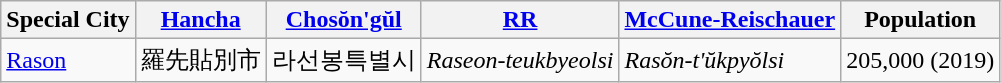<table class="wikitable">
<tr>
<th>Special City</th>
<th><a href='#'>Hancha</a></th>
<th><a href='#'>Chosŏn'gŭl</a></th>
<th><a href='#'>RR</a></th>
<th><a href='#'>McCune-Reischauer</a></th>
<th>Population</th>
</tr>
<tr>
<td><a href='#'>Rason</a></td>
<td>羅先貼別市</td>
<td>라선봉특별시</td>
<td><em>Raseon-teukbyeolsi</em></td>
<td><em>Rasŏn-t'ŭkpyŏlsi</em></td>
<td>205,000 (2019)</td>
</tr>
</table>
